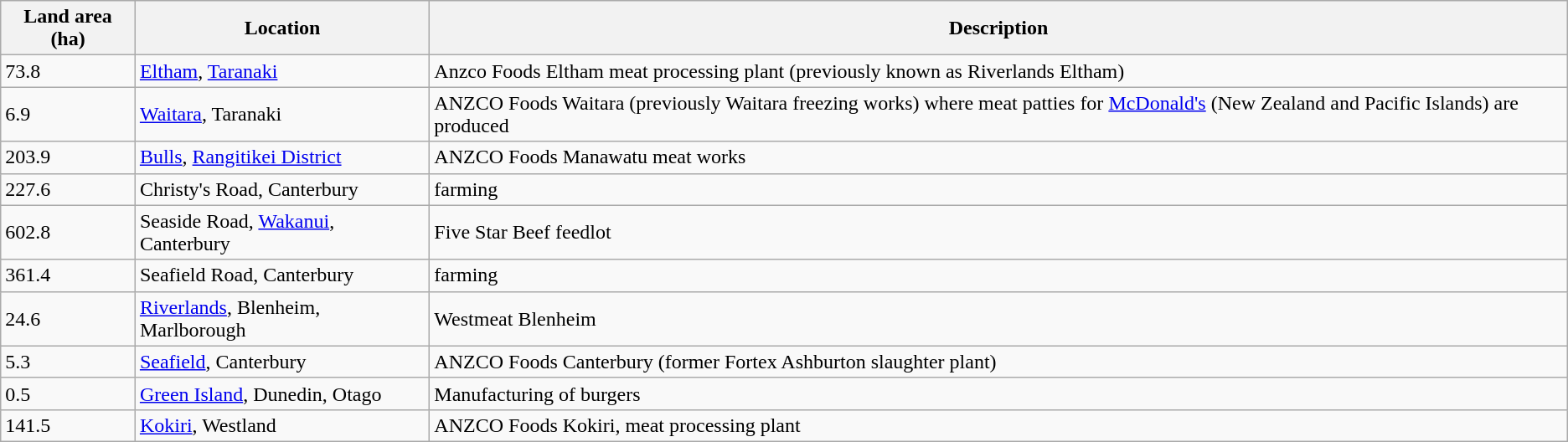<table class="wikitable sortable">
<tr>
<th>Land area (ha)</th>
<th>Location</th>
<th class=unsortable>Description</th>
</tr>
<tr>
<td>73.8</td>
<td><a href='#'>Eltham</a>, <a href='#'>Taranaki</a></td>
<td>Anzco Foods Eltham meat processing plant (previously known as Riverlands Eltham)</td>
</tr>
<tr>
<td>6.9</td>
<td><a href='#'>Waitara</a>, Taranaki</td>
<td>ANZCO Foods Waitara (previously Waitara freezing works) where meat patties for <a href='#'>McDonald's</a> (New Zealand and Pacific Islands) are produced</td>
</tr>
<tr>
<td>203.9</td>
<td><a href='#'>Bulls</a>, <a href='#'>Rangitikei District</a></td>
<td>ANZCO Foods Manawatu meat works</td>
</tr>
<tr>
<td>227.6</td>
<td>Christy's Road, Canterbury</td>
<td>farming</td>
</tr>
<tr>
<td>602.8</td>
<td>Seaside Road, <a href='#'>Wakanui</a>, Canterbury</td>
<td>Five Star Beef feedlot</td>
</tr>
<tr>
<td>361.4</td>
<td>Seafield Road, Canterbury</td>
<td>farming</td>
</tr>
<tr>
<td>24.6</td>
<td><a href='#'>Riverlands</a>, Blenheim, Marlborough</td>
<td>Westmeat Blenheim</td>
</tr>
<tr>
<td>5.3</td>
<td><a href='#'>Seafield</a>, Canterbury</td>
<td>ANZCO Foods Canterbury (former Fortex Ashburton slaughter plant)</td>
</tr>
<tr>
<td>0.5</td>
<td><a href='#'>Green Island</a>, Dunedin, Otago</td>
<td>Manufacturing of burgers</td>
</tr>
<tr>
<td>141.5</td>
<td><a href='#'>Kokiri</a>, Westland</td>
<td>ANZCO Foods Kokiri, meat processing plant</td>
</tr>
</table>
